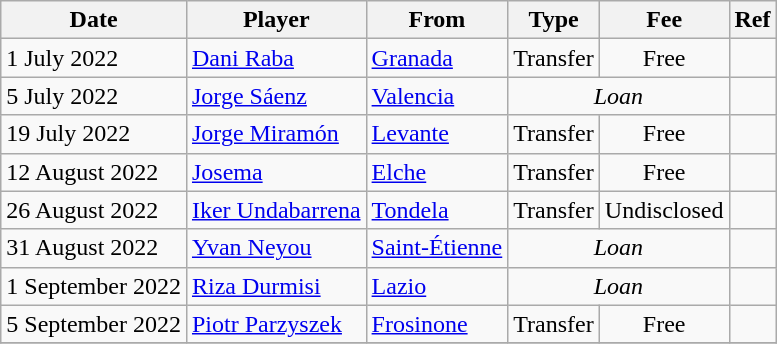<table class="wikitable">
<tr>
<th>Date</th>
<th>Player</th>
<th>From</th>
<th>Type</th>
<th>Fee</th>
<th>Ref</th>
</tr>
<tr>
<td>1 July 2022</td>
<td> <a href='#'>Dani Raba</a></td>
<td><a href='#'>Granada</a></td>
<td align=center>Transfer</td>
<td align=center>Free</td>
<td align=center></td>
</tr>
<tr>
<td>5 July 2022</td>
<td> <a href='#'>Jorge Sáenz</a></td>
<td><a href='#'>Valencia</a></td>
<td colspan=2 align=center><em>Loan</em></td>
<td align=center></td>
</tr>
<tr>
<td>19 July 2022</td>
<td> <a href='#'>Jorge Miramón</a></td>
<td><a href='#'>Levante</a></td>
<td align=center>Transfer</td>
<td align=center>Free</td>
<td align=center></td>
</tr>
<tr>
<td>12 August 2022</td>
<td> <a href='#'>Josema</a></td>
<td><a href='#'>Elche</a></td>
<td align=center>Transfer</td>
<td align=center>Free</td>
<td align=center></td>
</tr>
<tr>
<td>26 August 2022</td>
<td> <a href='#'>Iker Undabarrena</a></td>
<td> <a href='#'>Tondela</a></td>
<td align=center>Transfer</td>
<td align=center>Undisclosed</td>
<td align=center></td>
</tr>
<tr>
<td>31 August 2022</td>
<td> <a href='#'>Yvan Neyou</a></td>
<td> <a href='#'>Saint-Étienne</a></td>
<td colspan="2" align=center><em>Loan</em></td>
<td align=center></td>
</tr>
<tr>
<td>1 September 2022</td>
<td> <a href='#'>Riza Durmisi</a></td>
<td> <a href='#'>Lazio</a></td>
<td colspan="2" align=center><em>Loan</em></td>
<td align=center></td>
</tr>
<tr>
<td>5 September 2022</td>
<td> <a href='#'>Piotr Parzyszek</a></td>
<td> <a href='#'>Frosinone</a></td>
<td align=center>Transfer</td>
<td align=center>Free</td>
<td align=center></td>
</tr>
<tr>
</tr>
</table>
